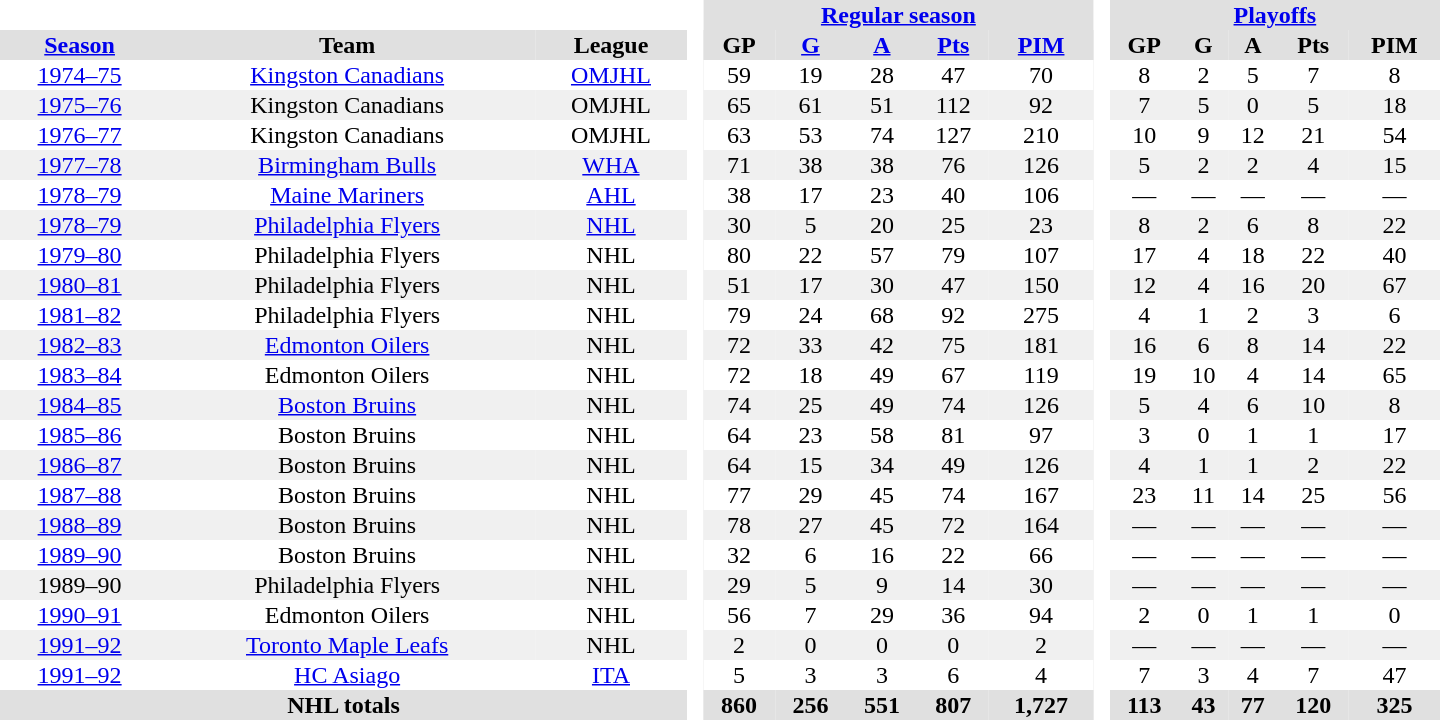<table border="0" cellpadding="1" cellspacing="0" style="text-align:center; width:60em">
<tr bgcolor="#e0e0e0">
<th colspan="3" bgcolor="#ffffff"> </th>
<th rowspan="99" bgcolor="#ffffff"> </th>
<th colspan="5"><a href='#'>Regular season</a></th>
<th rowspan="99" bgcolor="#ffffff"> </th>
<th colspan="5"><a href='#'>Playoffs</a></th>
</tr>
<tr bgcolor="#e0e0e0">
<th><a href='#'>Season</a></th>
<th>Team</th>
<th>League</th>
<th>GP</th>
<th><a href='#'>G</a></th>
<th><a href='#'>A</a></th>
<th><a href='#'>Pts</a></th>
<th><a href='#'>PIM</a></th>
<th>GP</th>
<th>G</th>
<th>A</th>
<th>Pts</th>
<th>PIM</th>
</tr>
<tr>
<td><a href='#'>1974–75</a></td>
<td><a href='#'>Kingston Canadians</a></td>
<td><a href='#'>OMJHL</a></td>
<td>59</td>
<td>19</td>
<td>28</td>
<td>47</td>
<td>70</td>
<td>8</td>
<td>2</td>
<td>5</td>
<td>7</td>
<td>8</td>
</tr>
<tr style="background:#f0f0f0;">
<td><a href='#'>1975–76</a></td>
<td>Kingston Canadians</td>
<td>OMJHL</td>
<td>65</td>
<td>61</td>
<td>51</td>
<td>112</td>
<td>92</td>
<td>7</td>
<td>5</td>
<td>0</td>
<td>5</td>
<td>18</td>
</tr>
<tr>
<td><a href='#'>1976–77</a></td>
<td>Kingston Canadians</td>
<td>OMJHL</td>
<td>63</td>
<td>53</td>
<td>74</td>
<td>127</td>
<td>210</td>
<td>10</td>
<td>9</td>
<td>12</td>
<td>21</td>
<td>54</td>
</tr>
<tr style="background:#f0f0f0;">
<td><a href='#'>1977–78</a></td>
<td><a href='#'>Birmingham Bulls</a></td>
<td><a href='#'>WHA</a></td>
<td>71</td>
<td>38</td>
<td>38</td>
<td>76</td>
<td>126</td>
<td>5</td>
<td>2</td>
<td>2</td>
<td>4</td>
<td>15</td>
</tr>
<tr>
<td><a href='#'>1978–79</a></td>
<td><a href='#'>Maine Mariners</a></td>
<td><a href='#'>AHL</a></td>
<td>38</td>
<td>17</td>
<td>23</td>
<td>40</td>
<td>106</td>
<td>—</td>
<td>—</td>
<td>—</td>
<td>—</td>
<td>—</td>
</tr>
<tr style="background:#f0f0f0;">
<td><a href='#'>1978–79</a></td>
<td><a href='#'>Philadelphia Flyers</a></td>
<td><a href='#'>NHL</a></td>
<td>30</td>
<td>5</td>
<td>20</td>
<td>25</td>
<td>23</td>
<td>8</td>
<td>2</td>
<td>6</td>
<td>8</td>
<td>22</td>
</tr>
<tr>
<td><a href='#'>1979–80</a></td>
<td>Philadelphia Flyers</td>
<td>NHL</td>
<td>80</td>
<td>22</td>
<td>57</td>
<td>79</td>
<td>107</td>
<td>17</td>
<td>4</td>
<td>18</td>
<td>22</td>
<td>40</td>
</tr>
<tr style="background:#f0f0f0;">
<td><a href='#'>1980–81</a></td>
<td>Philadelphia Flyers</td>
<td>NHL</td>
<td>51</td>
<td>17</td>
<td>30</td>
<td>47</td>
<td>150</td>
<td>12</td>
<td>4</td>
<td>16</td>
<td>20</td>
<td>67</td>
</tr>
<tr>
<td><a href='#'>1981–82</a></td>
<td>Philadelphia Flyers</td>
<td>NHL</td>
<td>79</td>
<td>24</td>
<td>68</td>
<td>92</td>
<td>275</td>
<td>4</td>
<td>1</td>
<td>2</td>
<td>3</td>
<td>6</td>
</tr>
<tr style="background:#f0f0f0;">
<td><a href='#'>1982–83</a></td>
<td><a href='#'>Edmonton Oilers</a></td>
<td>NHL</td>
<td>72</td>
<td>33</td>
<td>42</td>
<td>75</td>
<td>181</td>
<td>16</td>
<td>6</td>
<td>8</td>
<td>14</td>
<td>22</td>
</tr>
<tr>
<td><a href='#'>1983–84</a></td>
<td>Edmonton Oilers</td>
<td>NHL</td>
<td>72</td>
<td>18</td>
<td>49</td>
<td>67</td>
<td>119</td>
<td>19</td>
<td>10</td>
<td>4</td>
<td>14</td>
<td>65</td>
</tr>
<tr style="background:#f0f0f0;">
<td><a href='#'>1984–85</a></td>
<td><a href='#'>Boston Bruins</a></td>
<td>NHL</td>
<td>74</td>
<td>25</td>
<td>49</td>
<td>74</td>
<td>126</td>
<td>5</td>
<td>4</td>
<td>6</td>
<td>10</td>
<td>8</td>
</tr>
<tr>
<td><a href='#'>1985–86</a></td>
<td>Boston Bruins</td>
<td>NHL</td>
<td>64</td>
<td>23</td>
<td>58</td>
<td>81</td>
<td>97</td>
<td>3</td>
<td>0</td>
<td>1</td>
<td>1</td>
<td>17</td>
</tr>
<tr style="background:#f0f0f0;">
<td><a href='#'>1986–87</a></td>
<td>Boston Bruins</td>
<td>NHL</td>
<td>64</td>
<td>15</td>
<td>34</td>
<td>49</td>
<td>126</td>
<td>4</td>
<td>1</td>
<td>1</td>
<td>2</td>
<td>22</td>
</tr>
<tr>
<td><a href='#'>1987–88</a></td>
<td>Boston Bruins</td>
<td>NHL</td>
<td>77</td>
<td>29</td>
<td>45</td>
<td>74</td>
<td>167</td>
<td>23</td>
<td>11</td>
<td>14</td>
<td>25</td>
<td>56</td>
</tr>
<tr style="background:#f0f0f0;">
<td><a href='#'>1988–89</a></td>
<td>Boston Bruins</td>
<td>NHL</td>
<td>78</td>
<td>27</td>
<td>45</td>
<td>72</td>
<td>164</td>
<td>—</td>
<td>—</td>
<td>—</td>
<td>—</td>
<td>—</td>
</tr>
<tr>
<td><a href='#'>1989–90</a></td>
<td>Boston Bruins</td>
<td>NHL</td>
<td>32</td>
<td>6</td>
<td>16</td>
<td>22</td>
<td>66</td>
<td>—</td>
<td>—</td>
<td>—</td>
<td>—</td>
<td>—</td>
</tr>
<tr style="background:#f0f0f0;">
<td>1989–90</td>
<td>Philadelphia Flyers</td>
<td>NHL</td>
<td>29</td>
<td>5</td>
<td>9</td>
<td>14</td>
<td>30</td>
<td>—</td>
<td>—</td>
<td>—</td>
<td>—</td>
<td>—</td>
</tr>
<tr>
<td><a href='#'>1990–91</a></td>
<td>Edmonton Oilers</td>
<td>NHL</td>
<td>56</td>
<td>7</td>
<td>29</td>
<td>36</td>
<td>94</td>
<td>2</td>
<td>0</td>
<td>1</td>
<td>1</td>
<td>0</td>
</tr>
<tr style="background:#f0f0f0;">
<td><a href='#'>1991–92</a></td>
<td><a href='#'>Toronto Maple Leafs</a></td>
<td>NHL</td>
<td>2</td>
<td>0</td>
<td>0</td>
<td>0</td>
<td>2</td>
<td>—</td>
<td>—</td>
<td>—</td>
<td>—</td>
<td>—</td>
</tr>
<tr>
<td><a href='#'>1991–92</a></td>
<td><a href='#'>HC Asiago</a></td>
<td><a href='#'>ITA</a></td>
<td>5</td>
<td>3</td>
<td>3</td>
<td>6</td>
<td>4</td>
<td>7</td>
<td>3</td>
<td>4</td>
<td>7</td>
<td>47</td>
</tr>
<tr style="background:#e0e0e0;">
<th colspan="3">NHL totals</th>
<th>860</th>
<th>256</th>
<th>551</th>
<th>807</th>
<th>1,727</th>
<th>113</th>
<th>43</th>
<th>77</th>
<th>120</th>
<th>325</th>
</tr>
</table>
